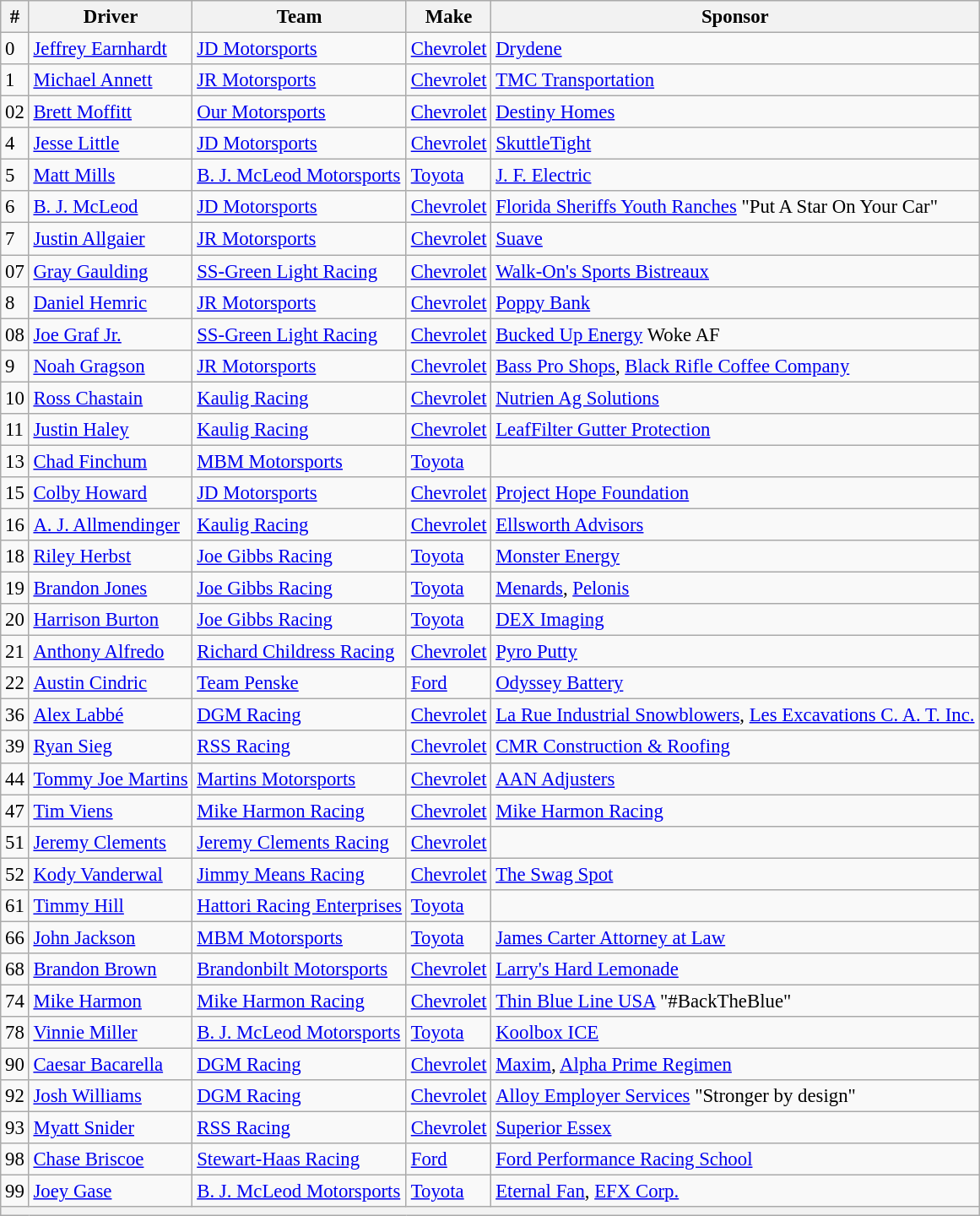<table class="wikitable" style="font-size:95%">
<tr>
<th>#</th>
<th>Driver</th>
<th>Team</th>
<th>Make</th>
<th>Sponsor</th>
</tr>
<tr>
<td>0</td>
<td><a href='#'>Jeffrey Earnhardt</a></td>
<td><a href='#'>JD Motorsports</a></td>
<td><a href='#'>Chevrolet</a></td>
<td><a href='#'>Drydene</a></td>
</tr>
<tr>
<td>1</td>
<td><a href='#'>Michael Annett</a></td>
<td><a href='#'>JR Motorsports</a></td>
<td><a href='#'>Chevrolet</a></td>
<td><a href='#'>TMC Transportation</a></td>
</tr>
<tr>
<td>02</td>
<td><a href='#'>Brett Moffitt</a></td>
<td><a href='#'>Our Motorsports</a></td>
<td><a href='#'>Chevrolet</a></td>
<td><a href='#'>Destiny Homes</a></td>
</tr>
<tr>
<td>4</td>
<td><a href='#'>Jesse Little</a></td>
<td><a href='#'>JD Motorsports</a></td>
<td><a href='#'>Chevrolet</a></td>
<td><a href='#'>SkuttleTight</a></td>
</tr>
<tr>
<td>5</td>
<td><a href='#'>Matt Mills</a></td>
<td><a href='#'>B. J. McLeod Motorsports</a></td>
<td><a href='#'>Toyota</a></td>
<td><a href='#'>J. F. Electric</a></td>
</tr>
<tr>
<td>6</td>
<td><a href='#'>B. J. McLeod</a></td>
<td><a href='#'>JD Motorsports</a></td>
<td><a href='#'>Chevrolet</a></td>
<td><a href='#'>Florida Sheriffs Youth Ranches</a> "Put A Star On Your Car"</td>
</tr>
<tr>
<td>7</td>
<td><a href='#'>Justin Allgaier</a></td>
<td><a href='#'>JR Motorsports</a></td>
<td><a href='#'>Chevrolet</a></td>
<td><a href='#'>Suave</a></td>
</tr>
<tr>
<td>07</td>
<td><a href='#'>Gray Gaulding</a></td>
<td><a href='#'>SS-Green Light Racing</a></td>
<td><a href='#'>Chevrolet</a></td>
<td><a href='#'>Walk-On's Sports Bistreaux</a></td>
</tr>
<tr>
<td>8</td>
<td><a href='#'>Daniel Hemric</a></td>
<td><a href='#'>JR Motorsports</a></td>
<td><a href='#'>Chevrolet</a></td>
<td><a href='#'>Poppy Bank</a></td>
</tr>
<tr>
<td>08</td>
<td><a href='#'>Joe Graf Jr.</a></td>
<td><a href='#'>SS-Green Light Racing</a></td>
<td><a href='#'>Chevrolet</a></td>
<td><a href='#'>Bucked Up Energy</a> Woke AF</td>
</tr>
<tr>
<td>9</td>
<td><a href='#'>Noah Gragson</a></td>
<td><a href='#'>JR Motorsports</a></td>
<td><a href='#'>Chevrolet</a></td>
<td><a href='#'>Bass Pro Shops</a>, <a href='#'>Black Rifle Coffee Company</a></td>
</tr>
<tr>
<td>10</td>
<td><a href='#'>Ross Chastain</a></td>
<td><a href='#'>Kaulig Racing</a></td>
<td><a href='#'>Chevrolet</a></td>
<td><a href='#'>Nutrien Ag Solutions</a></td>
</tr>
<tr>
<td>11</td>
<td><a href='#'>Justin Haley</a></td>
<td><a href='#'>Kaulig Racing</a></td>
<td><a href='#'>Chevrolet</a></td>
<td><a href='#'>LeafFilter Gutter Protection</a></td>
</tr>
<tr>
<td>13</td>
<td><a href='#'>Chad Finchum</a></td>
<td><a href='#'>MBM Motorsports</a></td>
<td><a href='#'>Toyota</a></td>
<td></td>
</tr>
<tr>
<td>15</td>
<td><a href='#'>Colby Howard</a></td>
<td><a href='#'>JD Motorsports</a></td>
<td><a href='#'>Chevrolet</a></td>
<td><a href='#'>Project Hope Foundation</a></td>
</tr>
<tr>
<td>16</td>
<td><a href='#'>A. J. Allmendinger</a></td>
<td><a href='#'>Kaulig Racing</a></td>
<td><a href='#'>Chevrolet</a></td>
<td><a href='#'>Ellsworth Advisors</a></td>
</tr>
<tr>
<td>18</td>
<td><a href='#'>Riley Herbst</a></td>
<td><a href='#'>Joe Gibbs Racing</a></td>
<td><a href='#'>Toyota</a></td>
<td><a href='#'>Monster Energy</a></td>
</tr>
<tr>
<td>19</td>
<td><a href='#'>Brandon Jones</a></td>
<td><a href='#'>Joe Gibbs Racing</a></td>
<td><a href='#'>Toyota</a></td>
<td><a href='#'>Menards</a>, <a href='#'>Pelonis</a></td>
</tr>
<tr>
<td>20</td>
<td><a href='#'>Harrison Burton</a></td>
<td><a href='#'>Joe Gibbs Racing</a></td>
<td><a href='#'>Toyota</a></td>
<td><a href='#'>DEX Imaging</a></td>
</tr>
<tr>
<td>21</td>
<td><a href='#'>Anthony Alfredo</a></td>
<td><a href='#'>Richard Childress Racing</a></td>
<td><a href='#'>Chevrolet</a></td>
<td><a href='#'>Pyro Putty</a></td>
</tr>
<tr>
<td>22</td>
<td><a href='#'>Austin Cindric</a></td>
<td><a href='#'>Team Penske</a></td>
<td><a href='#'>Ford</a></td>
<td><a href='#'>Odyssey Battery</a></td>
</tr>
<tr>
<td>36</td>
<td><a href='#'>Alex Labbé</a></td>
<td><a href='#'>DGM Racing</a></td>
<td><a href='#'>Chevrolet</a></td>
<td><a href='#'>La Rue Industrial Snowblowers</a>, <a href='#'>Les Excavations C. A. T. Inc.</a></td>
</tr>
<tr>
<td>39</td>
<td><a href='#'>Ryan Sieg</a></td>
<td><a href='#'>RSS Racing</a></td>
<td><a href='#'>Chevrolet</a></td>
<td><a href='#'>CMR Construction & Roofing</a></td>
</tr>
<tr>
<td>44</td>
<td><a href='#'>Tommy Joe Martins</a></td>
<td><a href='#'>Martins Motorsports</a></td>
<td><a href='#'>Chevrolet</a></td>
<td><a href='#'>AAN Adjusters</a></td>
</tr>
<tr>
<td>47</td>
<td><a href='#'>Tim Viens</a></td>
<td><a href='#'>Mike Harmon Racing</a></td>
<td><a href='#'>Chevrolet</a></td>
<td><a href='#'>Mike Harmon Racing</a></td>
</tr>
<tr>
<td>51</td>
<td><a href='#'>Jeremy Clements</a></td>
<td><a href='#'>Jeremy Clements Racing</a></td>
<td><a href='#'>Chevrolet</a></td>
<td></td>
</tr>
<tr>
<td>52</td>
<td><a href='#'>Kody Vanderwal</a></td>
<td><a href='#'>Jimmy Means Racing</a></td>
<td><a href='#'>Chevrolet</a></td>
<td><a href='#'>The Swag Spot</a></td>
</tr>
<tr>
<td>61</td>
<td><a href='#'>Timmy Hill</a></td>
<td><a href='#'>Hattori Racing Enterprises</a></td>
<td><a href='#'>Toyota</a></td>
<td></td>
</tr>
<tr>
<td>66</td>
<td><a href='#'>John Jackson</a></td>
<td><a href='#'>MBM Motorsports</a></td>
<td><a href='#'>Toyota</a></td>
<td><a href='#'>James Carter Attorney at Law</a></td>
</tr>
<tr>
<td>68</td>
<td><a href='#'>Brandon Brown</a></td>
<td><a href='#'>Brandonbilt Motorsports</a></td>
<td><a href='#'>Chevrolet</a></td>
<td><a href='#'>Larry's Hard Lemonade</a></td>
</tr>
<tr>
<td>74</td>
<td><a href='#'>Mike Harmon</a></td>
<td><a href='#'>Mike Harmon Racing</a></td>
<td><a href='#'>Chevrolet</a></td>
<td><a href='#'>Thin Blue Line USA</a> "#BackTheBlue"</td>
</tr>
<tr>
<td>78</td>
<td><a href='#'>Vinnie Miller</a></td>
<td><a href='#'>B. J. McLeod Motorsports</a></td>
<td><a href='#'>Toyota</a></td>
<td><a href='#'>Koolbox ICE</a></td>
</tr>
<tr>
<td>90</td>
<td><a href='#'>Caesar Bacarella</a></td>
<td><a href='#'>DGM Racing</a></td>
<td><a href='#'>Chevrolet</a></td>
<td><a href='#'>Maxim</a>, <a href='#'>Alpha Prime Regimen</a></td>
</tr>
<tr>
<td>92</td>
<td><a href='#'>Josh Williams</a></td>
<td><a href='#'>DGM Racing</a></td>
<td><a href='#'>Chevrolet</a></td>
<td><a href='#'>Alloy Employer Services</a> "Stronger by design"</td>
</tr>
<tr>
<td>93</td>
<td><a href='#'>Myatt Snider</a></td>
<td><a href='#'>RSS Racing</a></td>
<td><a href='#'>Chevrolet</a></td>
<td><a href='#'>Superior Essex</a></td>
</tr>
<tr>
<td>98</td>
<td><a href='#'>Chase Briscoe</a></td>
<td><a href='#'>Stewart-Haas Racing</a></td>
<td><a href='#'>Ford</a></td>
<td><a href='#'>Ford Performance Racing School</a></td>
</tr>
<tr>
<td>99</td>
<td><a href='#'>Joey Gase</a></td>
<td><a href='#'>B. J. McLeod Motorsports</a></td>
<td><a href='#'>Toyota</a></td>
<td><a href='#'>Eternal Fan</a>, <a href='#'>EFX Corp.</a></td>
</tr>
<tr>
<th colspan="5"></th>
</tr>
</table>
